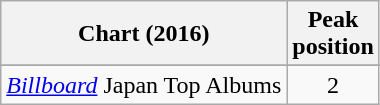<table class="wikitable sortable plainrowheaders" style="text-align:center;">
<tr>
<th scope="col">Chart (2016)</th>
<th scope="col">Peak<br>position</th>
</tr>
<tr>
</tr>
<tr>
</tr>
<tr>
<td><em><a href='#'>Billboard</a></em> Japan Top Albums</td>
<td>2</td>
</tr>
</table>
